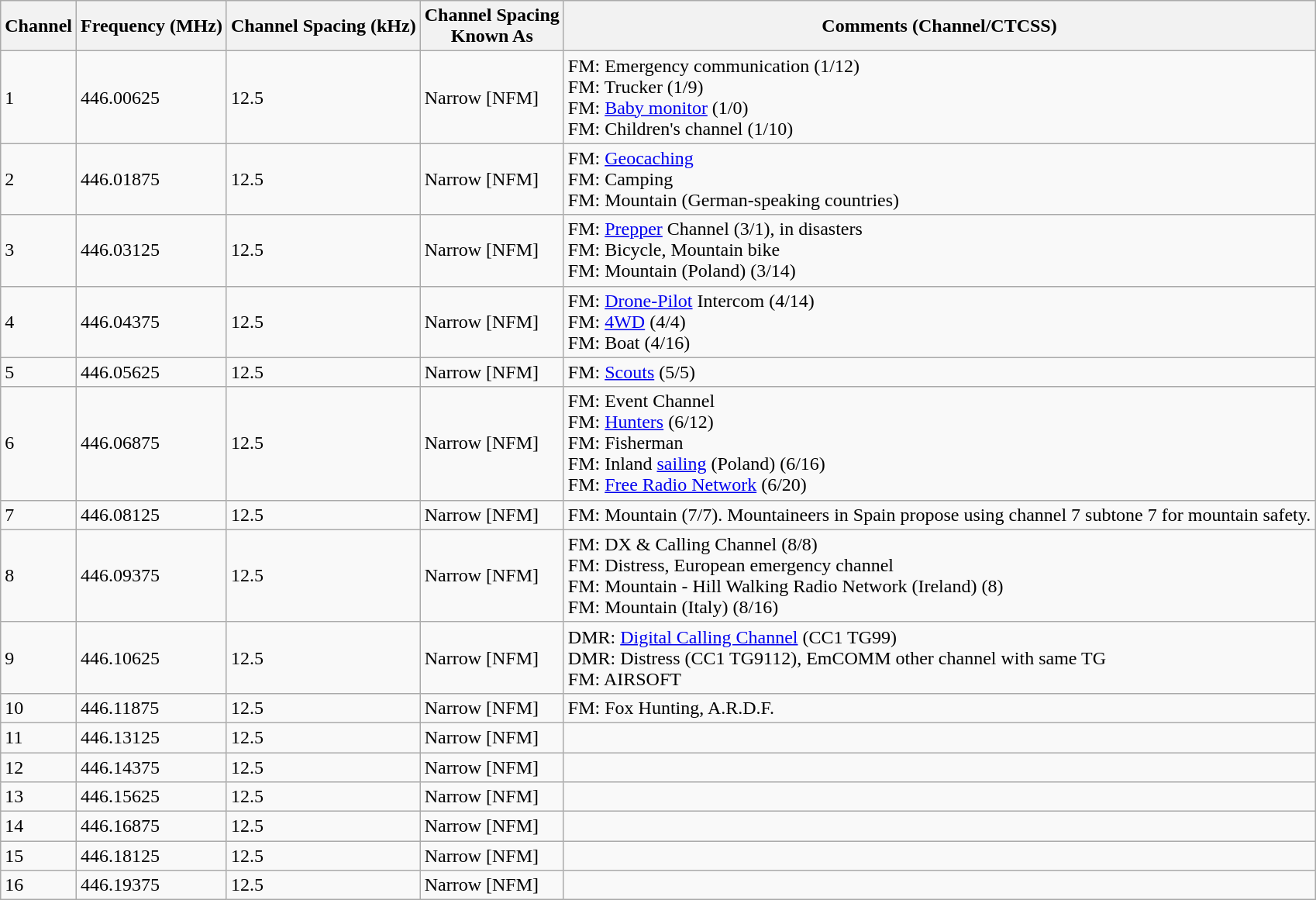<table class="wikitable">
<tr>
<th>Channel</th>
<th>Frequency (MHz)</th>
<th>Channel Spacing (kHz)</th>
<th>Channel Spacing<br>Known As</th>
<th>Comments (Channel/CTCSS)</th>
</tr>
<tr>
<td>1</td>
<td>446.00625</td>
<td>12.5</td>
<td>Narrow [NFM]</td>
<td>FM: Emergency communication (1/12)<br>FM: Trucker (1/9)<br>FM: <a href='#'>Baby monitor</a> (1/0)<br>FM: Children's channel (1/10)</td>
</tr>
<tr>
<td>2</td>
<td>446.01875</td>
<td>12.5</td>
<td>Narrow [NFM]</td>
<td>FM: <a href='#'>Geocaching</a><br>FM: Camping<br>FM: Mountain (German-speaking countries)</td>
</tr>
<tr>
<td>3</td>
<td>446.03125</td>
<td>12.5</td>
<td>Narrow [NFM]</td>
<td>FM: <a href='#'>Prepper</a> Channel (3/1), in disasters<br>FM: Bicycle, Mountain bike<br>FM: Mountain (Poland) (3/14)</td>
</tr>
<tr>
<td>4</td>
<td>446.04375</td>
<td>12.5</td>
<td>Narrow [NFM]</td>
<td>FM: <a href='#'>Drone-Pilot</a> Intercom (4/14)<br>FM: <a href='#'>4WD</a> (4/4)<br>FM: Boat (4/16)</td>
</tr>
<tr>
<td>5</td>
<td>446.05625</td>
<td>12.5</td>
<td>Narrow [NFM]</td>
<td>FM: <a href='#'>Scouts</a> (5/5)</td>
</tr>
<tr>
<td>6</td>
<td>446.06875</td>
<td>12.5</td>
<td>Narrow [NFM]</td>
<td>FM: Event Channel <br>FM: <a href='#'>Hunters</a> (6/12)<br>FM: Fisherman<br>FM: Inland <a href='#'>sailing</a> (Poland) (6/16)<br>FM: <a href='#'>Free Radio Network</a> (6/20)</td>
</tr>
<tr>
<td>7</td>
<td>446.08125</td>
<td>12.5</td>
<td>Narrow [NFM]</td>
<td>FM: Mountain (7/7). Mountaineers in Spain propose using channel 7 subtone 7 for mountain safety.</td>
</tr>
<tr>
<td>8</td>
<td>446.09375</td>
<td>12.5</td>
<td>Narrow [NFM]</td>
<td>FM: DX & Calling Channel (8/8)<br>FM: Distress, European emergency channel<br>FM: Mountain - Hill Walking Radio Network (Ireland) (8)<br>FM: Mountain (Italy)  (8/16)</td>
</tr>
<tr>
<td>9</td>
<td>446.10625</td>
<td>12.5</td>
<td>Narrow [NFM]</td>
<td>DMR: <a href='#'>Digital Calling Channel</a> (CC1 TG99)<br>DMR: Distress (CC1 TG9112), EmCOMM other channel with same TG<br>FM: AIRSOFT</td>
</tr>
<tr>
<td>10</td>
<td>446.11875</td>
<td>12.5</td>
<td>Narrow [NFM]</td>
<td>FM: Fox Hunting, A.R.D.F.</td>
</tr>
<tr>
<td>11</td>
<td>446.13125</td>
<td>12.5</td>
<td>Narrow [NFM]</td>
<td></td>
</tr>
<tr>
<td>12</td>
<td>446.14375</td>
<td>12.5</td>
<td>Narrow [NFM]</td>
<td></td>
</tr>
<tr>
<td>13</td>
<td>446.15625</td>
<td>12.5</td>
<td>Narrow [NFM]</td>
<td></td>
</tr>
<tr>
<td>14</td>
<td>446.16875</td>
<td>12.5</td>
<td>Narrow [NFM]</td>
<td></td>
</tr>
<tr>
<td>15</td>
<td>446.18125</td>
<td>12.5</td>
<td>Narrow [NFM]</td>
<td></td>
</tr>
<tr>
<td>16</td>
<td>446.19375</td>
<td>12.5</td>
<td>Narrow [NFM]</td>
<td></td>
</tr>
</table>
